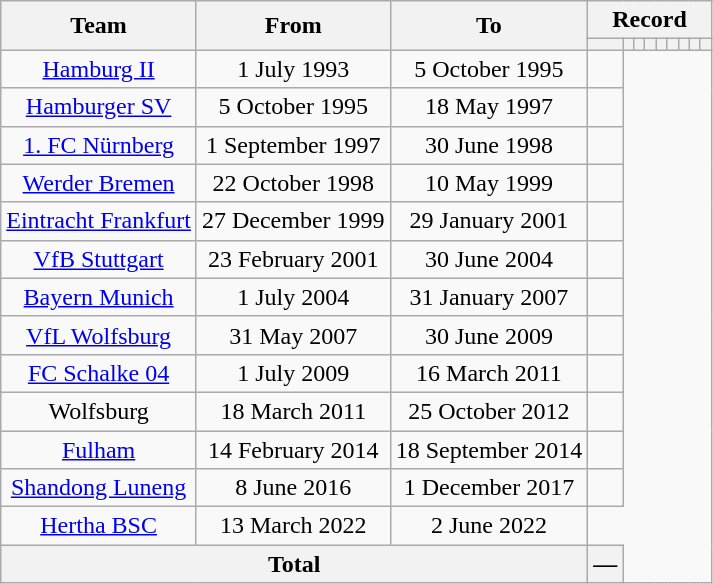<table class="wikitable" style="text-align: center">
<tr>
<th rowspan="2">Team</th>
<th rowspan="2">From</th>
<th rowspan="2">To</th>
<th colspan="9">Record</th>
</tr>
<tr>
<th></th>
<th></th>
<th></th>
<th></th>
<th></th>
<th></th>
<th></th>
<th></th>
<th></th>
</tr>
<tr>
<td><a href='#'>Hamburg II</a></td>
<td>1 July 1993</td>
<td>5 October 1995<br></td>
<td></td>
</tr>
<tr>
<td><a href='#'>Hamburger SV</a></td>
<td>5 October 1995</td>
<td>18 May 1997<br></td>
<td></td>
</tr>
<tr>
<td><a href='#'>1. FC Nürnberg</a></td>
<td>1 September 1997</td>
<td>30 June 1998<br></td>
<td></td>
</tr>
<tr>
<td><a href='#'>Werder Bremen</a></td>
<td>22 October 1998</td>
<td>10 May 1999<br></td>
<td></td>
</tr>
<tr>
<td><a href='#'>Eintracht Frankfurt</a></td>
<td>27 December 1999</td>
<td>29 January 2001<br></td>
<td></td>
</tr>
<tr>
<td><a href='#'>VfB Stuttgart</a></td>
<td>23 February 2001</td>
<td>30 June 2004<br></td>
<td></td>
</tr>
<tr>
<td><a href='#'>Bayern Munich</a></td>
<td>1 July 2004</td>
<td>31 January 2007<br></td>
<td></td>
</tr>
<tr>
<td><a href='#'>VfL Wolfsburg</a></td>
<td>31 May 2007</td>
<td>30 June 2009<br></td>
<td></td>
</tr>
<tr>
<td><a href='#'>FC Schalke 04</a></td>
<td>1 July 2009</td>
<td>16 March 2011<br></td>
<td></td>
</tr>
<tr>
<td>Wolfsburg</td>
<td>18 March 2011</td>
<td>25 October 2012<br></td>
<td></td>
</tr>
<tr>
<td><a href='#'>Fulham</a></td>
<td>14 February 2014</td>
<td>18 September 2014<br></td>
<td></td>
</tr>
<tr>
<td><a href='#'>Shandong Luneng</a></td>
<td>8 June 2016</td>
<td>1 December 2017<br></td>
<td></td>
</tr>
<tr>
<td><a href='#'>Hertha BSC</a></td>
<td>13 March 2022</td>
<td>2 June 2022<br></td>
</tr>
<tr>
<th colspan="3">Total<br></th>
<th>—</th>
</tr>
</table>
